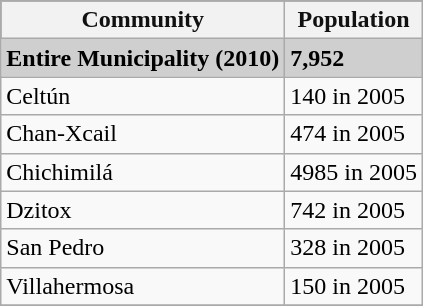<table class="wikitable">
<tr style="background:#111111; color:#111111;">
<th><strong>Community</strong></th>
<th><strong>Population</strong></th>
</tr>
<tr style="background:#CFCFCF;">
<td><strong>Entire Municipality (2010)</strong></td>
<td><strong>7,952</strong></td>
</tr>
<tr>
<td>Celtún</td>
<td>140  in 2005</td>
</tr>
<tr>
<td>Chan-Xcail</td>
<td>474 in 2005</td>
</tr>
<tr>
<td>Chichimilá</td>
<td>4985 in 2005</td>
</tr>
<tr>
<td>Dzitox</td>
<td>742 in 2005</td>
</tr>
<tr>
<td>San Pedro</td>
<td>328 in 2005</td>
</tr>
<tr>
<td>Villahermosa</td>
<td>150 in 2005</td>
</tr>
<tr>
</tr>
</table>
